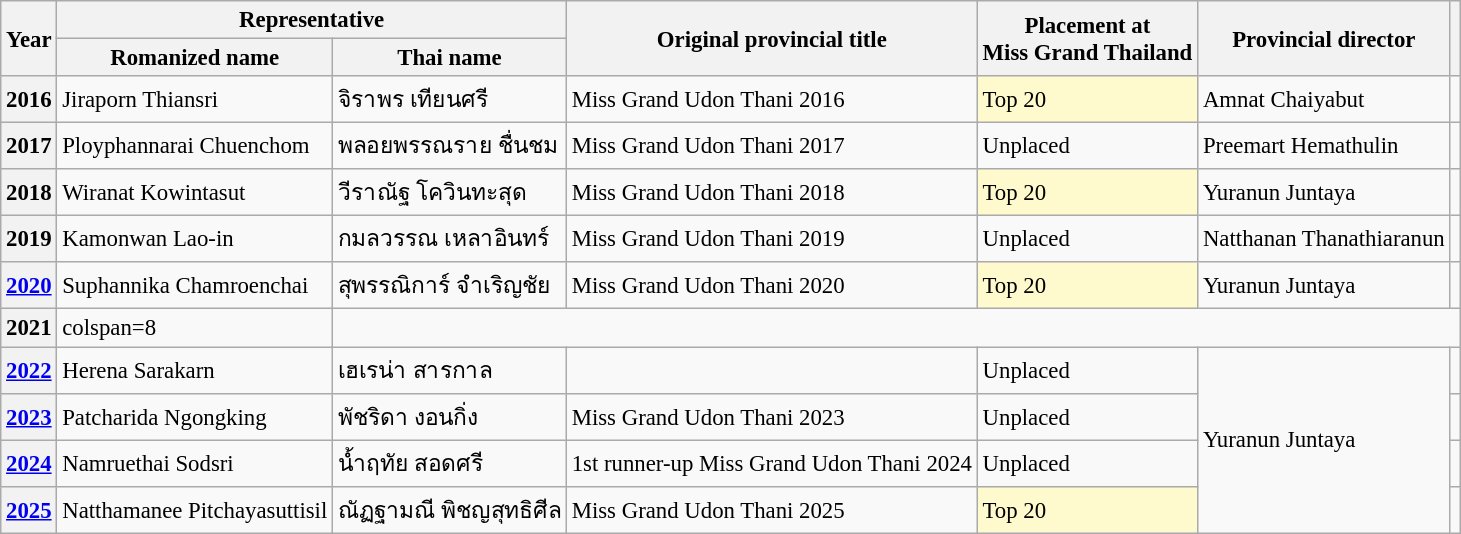<table class="wikitable defaultcenter col2left col3left col6left" style="font-size:95%;">
<tr>
<th rowspan=2>Year</th>
<th colspan=2>Representative</th>
<th rowspan=2>Original provincial title</th>
<th rowspan=2>Placement at<br>Miss Grand Thailand</th>
<th rowspan=2>Provincial director</th>
<th rowspan=2></th>
</tr>
<tr>
<th>Romanized name</th>
<th>Thai name</th>
</tr>
<tr>
<th>2016</th>
<td>Jiraporn Thiansri</td>
<td>จิราพร เทียนศรี</td>
<td>Miss Grand Udon Thani 2016</td>
<td bgcolor=#FFFACD>Top 20</td>
<td>Amnat Chaiyabut</td>
<td></td>
</tr>
<tr>
<th>2017</th>
<td>Ployphannarai Chuenchom</td>
<td>พลอยพรรณราย ชื่นชม</td>
<td>Miss Grand Udon Thani 2017</td>
<td>Unplaced</td>
<td>Preemart Hemathulin</td>
<td></td>
</tr>
<tr>
<th>2018</th>
<td>Wiranat Kowintasut</td>
<td>วีราณัฐ โควินทะสุด</td>
<td>Miss Grand Udon Thani 2018</td>
<td bgcolor=#FFFACD>Top 20</td>
<td>Yuranun Juntaya</td>
<td></td>
</tr>
<tr>
<th>2019</th>
<td>Kamonwan Lao-in</td>
<td>กมลวรรณ เหลาอินทร์</td>
<td>Miss Grand Udon Thani 2019</td>
<td>Unplaced</td>
<td>Natthanan Thanathiaranun</td>
<td></td>
</tr>
<tr>
<th><a href='#'>2020</a></th>
<td>Suphannika Chamroenchai</td>
<td>สุพรรณิการ์ จำเริญชัย</td>
<td>Miss Grand Udon Thani 2020</td>
<td bgcolor=#FFFACD>Top 20</td>
<td>Yuranun Juntaya</td>
<td></td>
</tr>
<tr>
<th>2021</th>
<td>colspan=8 </td>
</tr>
<tr>
<th><a href='#'>2022</a></th>
<td>Herena Sarakarn</td>
<td>เฮเรน่า สารกาล</td>
<td></td>
<td>Unplaced</td>
<td rowspan=4>Yuranun Juntaya</td>
<td></td>
</tr>
<tr>
<th><a href='#'>2023</a></th>
<td>Patcharida Ngongking</td>
<td>พัชริดา งอนกิ่ง</td>
<td>Miss Grand Udon Thani 2023</td>
<td>Unplaced</td>
<td></td>
</tr>
<tr>
<th><a href='#'>2024</a></th>
<td>Namruethai Sodsri</td>
<td>น้ำฤทัย สอดศรี</td>
<td>1st runner-up Miss Grand Udon Thani 2024</td>
<td>Unplaced</td>
<td></td>
</tr>
<tr>
<th><a href='#'>2025</a></th>
<td>Natthamanee Pitchayasuttisil</td>
<td>ณัฏฐามณี พิชญสุทธิศีล</td>
<td>Miss Grand Udon Thani 2025</td>
<td bgcolor=#FFFACD>Top 20</td>
<td></td>
</tr>
</table>
